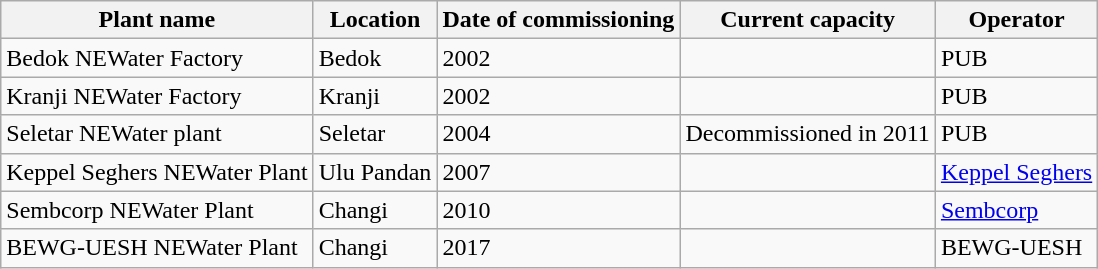<table class="wikitable sortable">
<tr>
<th>Plant name</th>
<th>Location</th>
<th>Date of commissioning</th>
<th>Current capacity</th>
<th>Operator</th>
</tr>
<tr>
<td>Bedok NEWater Factory</td>
<td>Bedok</td>
<td>2002</td>
<td></td>
<td>PUB </td>
</tr>
<tr>
<td>Kranji NEWater Factory</td>
<td>Kranji</td>
<td>2002</td>
<td></td>
<td>PUB </td>
</tr>
<tr>
<td>Seletar NEWater plant</td>
<td>Seletar</td>
<td>2004</td>
<td>Decommissioned in 2011</td>
<td>PUB </td>
</tr>
<tr>
<td>Keppel Seghers NEWater Plant</td>
<td>Ulu Pandan</td>
<td>2007</td>
<td></td>
<td><a href='#'>Keppel Seghers</a></td>
</tr>
<tr>
<td>Sembcorp NEWater Plant</td>
<td>Changi</td>
<td>2010</td>
<td></td>
<td><a href='#'>Sembcorp</a></td>
</tr>
<tr>
<td>BEWG-UESH NEWater Plant</td>
<td>Changi</td>
<td>2017</td>
<td></td>
<td>BEWG-UESH</td>
</tr>
</table>
